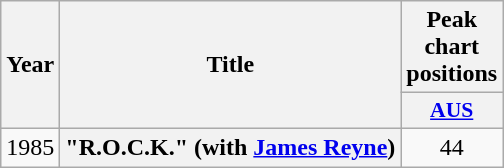<table class="wikitable plainrowheaders" style="text-align:center;" border="1">
<tr>
<th scope="col" rowspan="2">Year</th>
<th scope="col" rowspan="2">Title</th>
<th scope="col" colspan="1">Peak chart positions</th>
</tr>
<tr>
<th scope="col" style="width:3em; font-size:90%"><a href='#'>AUS</a></th>
</tr>
<tr>
<td>1985</td>
<th scope="row">"R.O.C.K." (with <a href='#'>James Reyne</a>)</th>
<td>44</td>
</tr>
</table>
